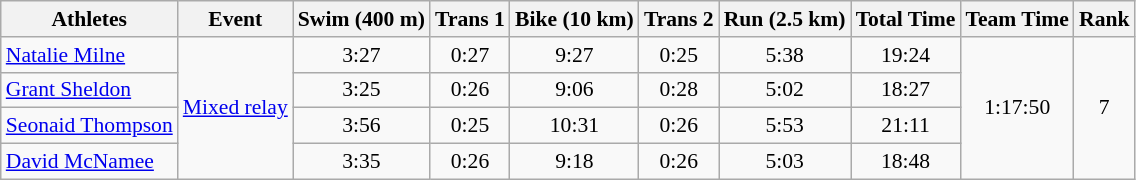<table class="wikitable" border="1" style="font-size:90%">
<tr>
<th>Athletes</th>
<th>Event</th>
<th>Swim (400 m)</th>
<th>Trans 1</th>
<th>Bike (10 km)</th>
<th>Trans 2</th>
<th>Run (2.5 km)</th>
<th>Total Time</th>
<th>Team Time</th>
<th>Rank</th>
</tr>
<tr align=center>
<td align=left><a href='#'>Natalie Milne</a></td>
<td style="text-align:left;" rowspan="4"><a href='#'>Mixed relay</a></td>
<td>3:27</td>
<td>0:27</td>
<td>9:27</td>
<td>0:25</td>
<td>5:38</td>
<td>19:24</td>
<td rowspan="4">1:17:50</td>
<td rowspan="4">7</td>
</tr>
<tr align=center>
<td align=left><a href='#'>Grant Sheldon</a></td>
<td>3:25</td>
<td>0:26</td>
<td>9:06</td>
<td>0:28</td>
<td>5:02</td>
<td>18:27</td>
</tr>
<tr align=center>
<td align=left><a href='#'>Seonaid Thompson</a></td>
<td>3:56</td>
<td>0:25</td>
<td>10:31</td>
<td>0:26</td>
<td>5:53</td>
<td>21:11</td>
</tr>
<tr align=center>
<td align=left><a href='#'>David McNamee</a></td>
<td>3:35</td>
<td>0:26</td>
<td>9:18</td>
<td>0:26</td>
<td>5:03</td>
<td>18:48</td>
</tr>
</table>
